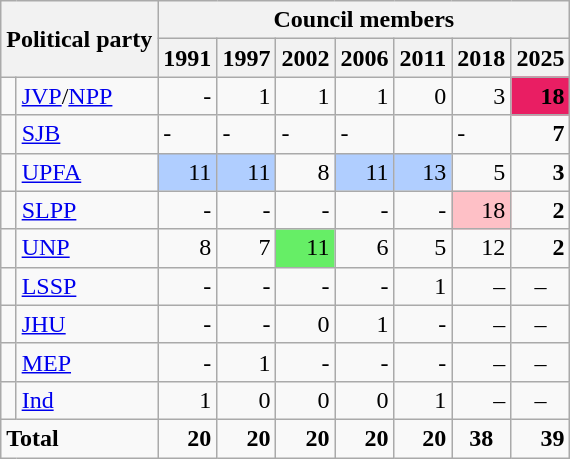<table class="wikitable">
<tr>
<th colspan=2 rowspan=2>Political party</th>
<th colspan=7>Council members</th>
</tr>
<tr>
<th>1991</th>
<th>1997</th>
<th>2002</th>
<th>2006</th>
<th>2011</th>
<th>2018</th>
<th>2025</th>
</tr>
<tr>
<td></td>
<td><a href='#'>JVP</a>/<a href='#'>NPP</a></td>
<td style="text-align: right">-</td>
<td style="text-align: right">1</td>
<td style="text-align: right">1</td>
<td style="text-align: right">1</td>
<td style="text-align: right">0</td>
<td style="text-align: right">3</td>
<td style="text-align: right" bgcolor="#e91e63 "><strong>18</strong></td>
</tr>
<tr>
<td></td>
<td><a href='#'>SJB</a></td>
<td>-</td>
<td>-</td>
<td>-</td>
<td>-</td>
<td style="text-align: right;"></td>
<td>-</td>
<td style="text-align: right" bgcolor=><strong>7</strong></td>
</tr>
<tr>
<td></td>
<td><a href='#'>UPFA</a></td>
<td style="text-align: right" bgcolor="#B0CEFF">11</td>
<td style="text-align: right" bgcolor="#B0CEFF">11</td>
<td style="text-align: right">8</td>
<td style="text-align: right" bgcolor="#B0CEFF">11</td>
<td style="text-align: right" bgcolor="#B0CEFF">13</td>
<td style="text-align: right">5</td>
<td style="text-align: right" bgcolor=><strong>3</strong></td>
</tr>
<tr>
<td></td>
<td><a href='#'>SLPP</a></td>
<td style="text-align: right">-</td>
<td style="text-align: right">-</td>
<td style="text-align: right">-</td>
<td style="text-align: right">-</td>
<td style="text-align: right">-</td>
<td style="text-align: right" bgcolor="#FEC0C6">18</td>
<td style="text-align: right" bgcolor=><strong>2</strong></td>
</tr>
<tr>
<td></td>
<td><a href='#'>UNP</a></td>
<td style="text-align: right">8</td>
<td style="text-align: right">7</td>
<td style="text-align: right" bgcolor="#66EE66">11</td>
<td style="text-align: right">6</td>
<td style="text-align: right">5</td>
<td style="text-align: right">12</td>
<td style="text-align: right" bgcolor=><strong>2</strong></td>
</tr>
<tr>
<td></td>
<td><a href='#'>LSSP</a></td>
<td style="text-align: right">-</td>
<td style="text-align: right">-</td>
<td style="text-align: right">-</td>
<td style="text-align: right">-</td>
<td style="text-align: right">1</td>
<td style="text-align: right">–</td>
<td style="text-align: center">–</td>
</tr>
<tr>
<td></td>
<td><a href='#'>JHU</a></td>
<td style="text-align: right">-</td>
<td style="text-align: right">-</td>
<td style="text-align: right">0</td>
<td style="text-align: right">1</td>
<td style="text-align: right">-</td>
<td style="text-align: right">–</td>
<td style="text-align: center">–</td>
</tr>
<tr>
<td></td>
<td><a href='#'>MEP</a></td>
<td style="text-align: right">-</td>
<td style="text-align: right">1</td>
<td style="text-align: right">-</td>
<td style="text-align: right">-</td>
<td style="text-align: right">-</td>
<td style="text-align: right">–</td>
<td style="text-align: center">–</td>
</tr>
<tr>
<td></td>
<td><a href='#'>Ind</a></td>
<td style="text-align: right">1</td>
<td style="text-align: right">0</td>
<td style="text-align: right">0</td>
<td style="text-align: right">0</td>
<td style="text-align: right">1</td>
<td style="text-align: right">–</td>
<td style="text-align: center">–</td>
</tr>
<tr>
<td colspan=2><strong>Total</strong></td>
<td style="text-align: right"><strong>20</strong></td>
<td style="text-align: right"><strong>20</strong></td>
<td style="text-align: right"><strong>20</strong></td>
<td style="text-align: right"><strong>20</strong></td>
<td style="text-align: right"><strong>20</strong></td>
<td style="text-align: center"><strong>38</strong></td>
<td style="text-align: right" bgcolor=><strong>39</strong></td>
</tr>
</table>
